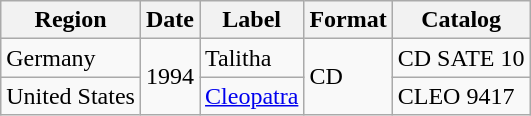<table class="wikitable">
<tr>
<th>Region</th>
<th>Date</th>
<th>Label</th>
<th>Format</th>
<th>Catalog</th>
</tr>
<tr>
<td>Germany</td>
<td rowspan="2">1994</td>
<td>Talitha</td>
<td rowspan="2">CD</td>
<td>CD SATE 10</td>
</tr>
<tr>
<td>United States</td>
<td><a href='#'>Cleopatra</a></td>
<td>CLEO 9417</td>
</tr>
</table>
